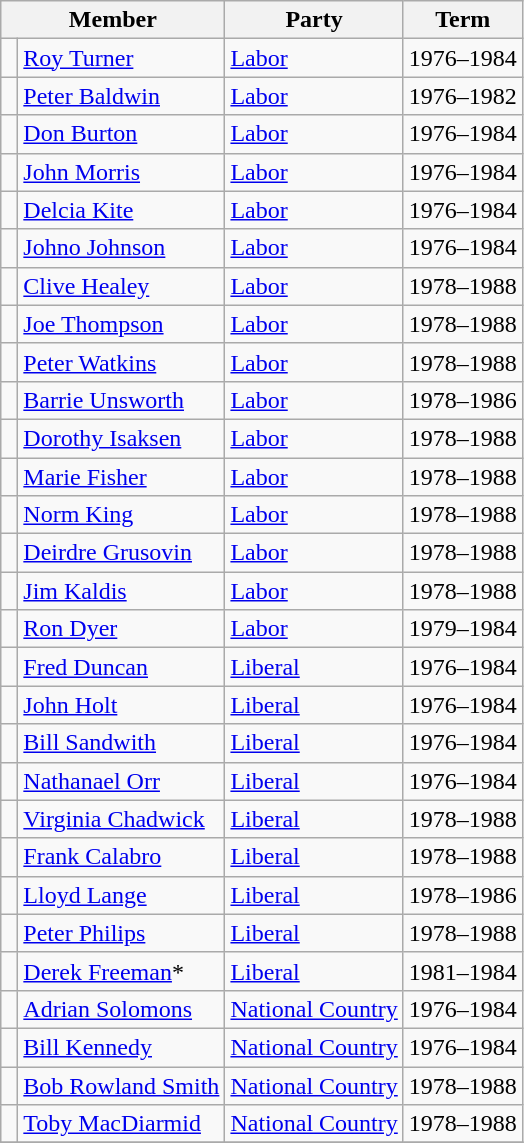<table class="wikitable">
<tr>
<th colspan="2">Member</th>
<th>Party</th>
<th>Term</th>
</tr>
<tr>
<td> </td>
<td><a href='#'>Roy Turner</a></td>
<td><a href='#'>Labor</a></td>
<td>1976–1984</td>
</tr>
<tr>
<td> </td>
<td><a href='#'>Peter Baldwin</a></td>
<td><a href='#'>Labor</a></td>
<td>1976–1982</td>
</tr>
<tr>
<td> </td>
<td><a href='#'>Don Burton</a></td>
<td><a href='#'>Labor</a></td>
<td>1976–1984</td>
</tr>
<tr>
<td> </td>
<td><a href='#'>John Morris</a></td>
<td><a href='#'>Labor</a></td>
<td>1976–1984</td>
</tr>
<tr>
<td> </td>
<td><a href='#'>Delcia Kite</a></td>
<td><a href='#'>Labor</a></td>
<td>1976–1984</td>
</tr>
<tr>
<td> </td>
<td><a href='#'>Johno Johnson</a></td>
<td><a href='#'>Labor</a></td>
<td>1976–1984</td>
</tr>
<tr>
<td> </td>
<td><a href='#'>Clive Healey</a></td>
<td><a href='#'>Labor</a></td>
<td>1978–1988</td>
</tr>
<tr>
<td> </td>
<td><a href='#'>Joe Thompson</a></td>
<td><a href='#'>Labor</a></td>
<td>1978–1988</td>
</tr>
<tr>
<td> </td>
<td><a href='#'>Peter Watkins</a></td>
<td><a href='#'>Labor</a></td>
<td>1978–1988</td>
</tr>
<tr>
<td> </td>
<td><a href='#'>Barrie Unsworth</a></td>
<td><a href='#'>Labor</a></td>
<td>1978–1986</td>
</tr>
<tr>
<td> </td>
<td><a href='#'>Dorothy Isaksen</a></td>
<td><a href='#'>Labor</a></td>
<td>1978–1988</td>
</tr>
<tr>
<td> </td>
<td><a href='#'>Marie Fisher</a></td>
<td><a href='#'>Labor</a></td>
<td>1978–1988</td>
</tr>
<tr>
<td> </td>
<td><a href='#'>Norm King</a></td>
<td><a href='#'>Labor</a></td>
<td>1978–1988</td>
</tr>
<tr>
<td> </td>
<td><a href='#'>Deirdre Grusovin</a></td>
<td><a href='#'>Labor</a></td>
<td>1978–1988</td>
</tr>
<tr>
<td> </td>
<td><a href='#'>Jim Kaldis</a></td>
<td><a href='#'>Labor</a></td>
<td>1978–1988</td>
</tr>
<tr>
<td> </td>
<td><a href='#'>Ron Dyer</a></td>
<td><a href='#'>Labor</a></td>
<td>1979–1984</td>
</tr>
<tr>
<td> </td>
<td><a href='#'>Fred Duncan</a></td>
<td><a href='#'>Liberal</a></td>
<td>1976–1984</td>
</tr>
<tr>
<td> </td>
<td><a href='#'>John Holt</a></td>
<td><a href='#'>Liberal</a></td>
<td>1976–1984</td>
</tr>
<tr>
<td> </td>
<td><a href='#'>Bill Sandwith</a></td>
<td><a href='#'>Liberal</a></td>
<td>1976–1984</td>
</tr>
<tr>
<td> </td>
<td><a href='#'>Nathanael Orr</a></td>
<td><a href='#'>Liberal</a></td>
<td>1976–1984</td>
</tr>
<tr>
<td> </td>
<td><a href='#'>Virginia Chadwick</a></td>
<td><a href='#'>Liberal</a></td>
<td>1978–1988</td>
</tr>
<tr>
<td> </td>
<td><a href='#'>Frank Calabro</a></td>
<td><a href='#'>Liberal</a></td>
<td>1978–1988</td>
</tr>
<tr>
<td> </td>
<td><a href='#'>Lloyd Lange</a></td>
<td><a href='#'>Liberal</a></td>
<td>1978–1986</td>
</tr>
<tr>
<td> </td>
<td><a href='#'>Peter Philips</a></td>
<td><a href='#'>Liberal</a></td>
<td>1978–1988</td>
</tr>
<tr>
<td> </td>
<td><a href='#'>Derek Freeman</a>*</td>
<td><a href='#'>Liberal</a></td>
<td>1981–1984</td>
</tr>
<tr>
<td> </td>
<td><a href='#'>Adrian Solomons</a></td>
<td><a href='#'>National Country</a></td>
<td>1976–1984</td>
</tr>
<tr>
<td> </td>
<td><a href='#'>Bill Kennedy</a></td>
<td><a href='#'>National Country</a></td>
<td>1976–1984</td>
</tr>
<tr>
<td> </td>
<td><a href='#'>Bob Rowland Smith</a></td>
<td><a href='#'>National Country</a></td>
<td>1978–1988</td>
</tr>
<tr>
<td> </td>
<td><a href='#'>Toby MacDiarmid</a></td>
<td><a href='#'>National Country</a></td>
<td>1978–1988</td>
</tr>
<tr>
</tr>
</table>
